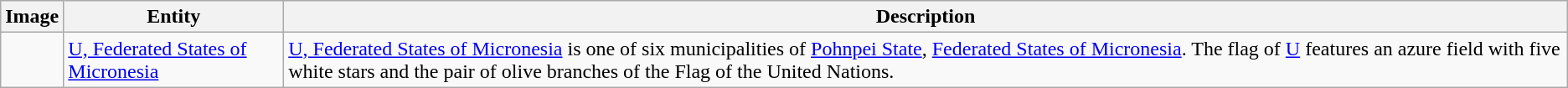<table class="wikitable">
<tr>
<th>Image</th>
<th>Entity</th>
<th>Description</th>
</tr>
<tr>
<td></td>
<td><a href='#'>U, Federated States of Micronesia</a></td>
<td><a href='#'>U, Federated States of Micronesia</a> is one of six municipalities of <a href='#'>Pohnpei State</a>, <a href='#'>Federated States of Micronesia</a>. The flag of <a href='#'>U</a> features an azure field with five white stars and the pair of olive branches of the Flag of the United Nations.</td>
</tr>
</table>
